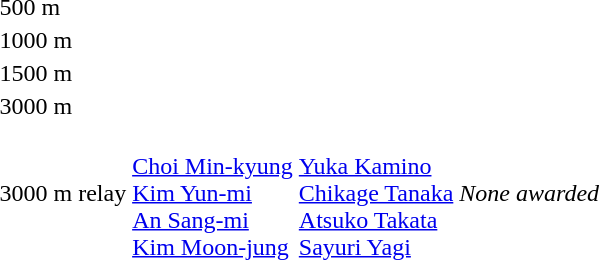<table>
<tr>
<td>500 m<br></td>
<td></td>
<td></td>
<td></td>
</tr>
<tr>
<td>1000 m<br></td>
<td></td>
<td></td>
<td></td>
</tr>
<tr>
<td>1500 m<br></td>
<td></td>
<td></td>
<td></td>
</tr>
<tr>
<td>3000 m<br></td>
<td></td>
<td></td>
<td></td>
</tr>
<tr>
<td>3000 m relay<br></td>
<td><br><a href='#'>Choi Min-kyung</a><br><a href='#'>Kim Yun-mi</a><br><a href='#'>An Sang-mi</a><br><a href='#'>Kim Moon-jung</a></td>
<td><br><a href='#'>Yuka Kamino</a><br><a href='#'>Chikage Tanaka</a><br><a href='#'>Atsuko Takata</a><br><a href='#'>Sayuri Yagi</a></td>
<td><em>None awarded</em></td>
</tr>
</table>
